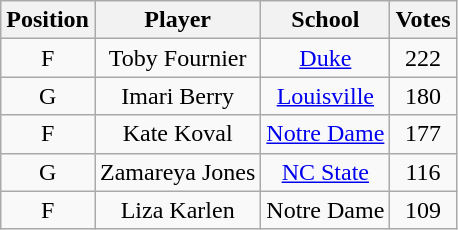<table class="wikitable" style="text-align:center">
<tr>
<th>Position</th>
<th>Player</th>
<th>School</th>
<th>Votes</th>
</tr>
<tr>
<td>F</td>
<td>Toby Fournier</td>
<td><a href='#'>Duke</a></td>
<td>222</td>
</tr>
<tr>
<td>G</td>
<td>Imari Berry</td>
<td><a href='#'>Louisville</a></td>
<td>180</td>
</tr>
<tr>
<td>F</td>
<td>Kate Koval</td>
<td><a href='#'>Notre Dame</a></td>
<td>177</td>
</tr>
<tr>
<td>G</td>
<td>Zamareya Jones</td>
<td><a href='#'>NC State</a></td>
<td>116</td>
</tr>
<tr>
<td>F</td>
<td>Liza Karlen</td>
<td>Notre Dame</td>
<td>109</td>
</tr>
</table>
